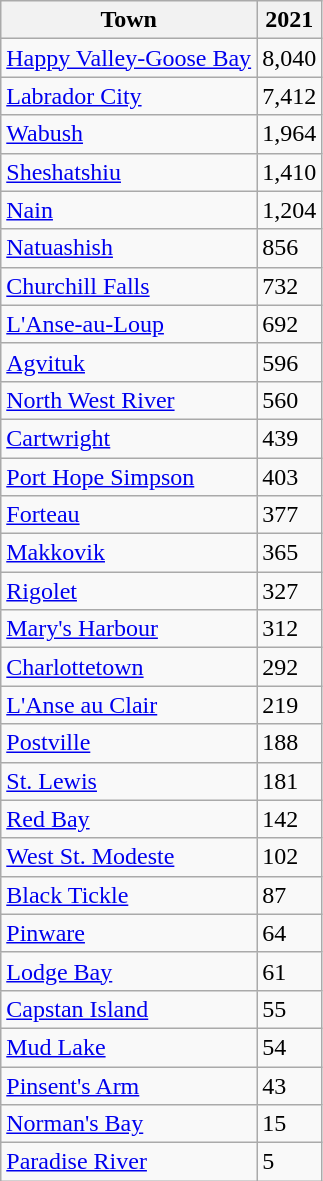<table class="wikitable sortable">
<tr>
<th>Town</th>
<th>2021</th>
</tr>
<tr>
<td><a href='#'>Happy Valley-Goose Bay</a></td>
<td>8,040</td>
</tr>
<tr>
<td><a href='#'>Labrador City</a></td>
<td>7,412</td>
</tr>
<tr>
<td><a href='#'>Wabush</a></td>
<td>1,964</td>
</tr>
<tr>
<td><a href='#'>Sheshatshiu</a></td>
<td>1,410</td>
</tr>
<tr>
<td><a href='#'>Nain</a></td>
<td>1,204</td>
</tr>
<tr>
<td><a href='#'>Natuashish</a></td>
<td>856</td>
</tr>
<tr>
<td><a href='#'>Churchill Falls</a></td>
<td>732</td>
</tr>
<tr>
<td><a href='#'>L'Anse-au-Loup</a></td>
<td>692</td>
</tr>
<tr>
<td><a href='#'>Agvituk</a></td>
<td>596</td>
</tr>
<tr>
<td><a href='#'>North West River</a></td>
<td>560</td>
</tr>
<tr>
<td><a href='#'>Cartwright</a></td>
<td>439</td>
</tr>
<tr>
<td><a href='#'>Port Hope Simpson</a></td>
<td>403</td>
</tr>
<tr>
<td><a href='#'>Forteau</a></td>
<td>377</td>
</tr>
<tr>
<td><a href='#'>Makkovik</a></td>
<td>365</td>
</tr>
<tr>
<td><a href='#'>Rigolet</a></td>
<td>327</td>
</tr>
<tr>
<td><a href='#'>Mary's Harbour</a></td>
<td>312</td>
</tr>
<tr>
<td><a href='#'>Charlottetown</a></td>
<td>292</td>
</tr>
<tr>
<td><a href='#'>L'Anse au Clair</a></td>
<td>219</td>
</tr>
<tr>
<td><a href='#'>Postville</a></td>
<td>188</td>
</tr>
<tr>
<td><a href='#'>St. Lewis</a></td>
<td>181</td>
</tr>
<tr>
<td><a href='#'>Red Bay</a></td>
<td>142</td>
</tr>
<tr>
<td><a href='#'>West St. Modeste</a></td>
<td>102</td>
</tr>
<tr>
<td><a href='#'>Black Tickle</a></td>
<td>87</td>
</tr>
<tr>
<td><a href='#'>Pinware</a></td>
<td>64</td>
</tr>
<tr>
<td><a href='#'>Lodge Bay</a></td>
<td>61</td>
</tr>
<tr>
<td><a href='#'>Capstan Island</a></td>
<td>55</td>
</tr>
<tr>
<td><a href='#'>Mud Lake</a></td>
<td>54</td>
</tr>
<tr>
<td><a href='#'>Pinsent's Arm</a></td>
<td>43</td>
</tr>
<tr>
<td><a href='#'>Norman's Bay</a></td>
<td>15</td>
</tr>
<tr>
<td><a href='#'>Paradise River</a></td>
<td>5</td>
</tr>
</table>
